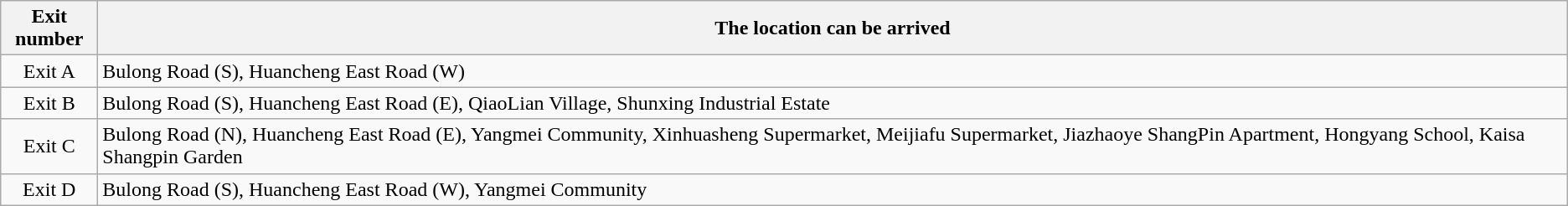<table class="wikitable">
<tr>
<th style="width:70px">Exit number</th>
<th>The location can be arrived</th>
</tr>
<tr>
<td align="center">Exit A</td>
<td>Bulong Road (S), Huancheng East Road (W)</td>
</tr>
<tr>
<td align="center">Exit B</td>
<td>Bulong Road (S), Huancheng East Road (E), QiaoLian Village, Shunxing Industrial Estate</td>
</tr>
<tr>
<td align="center">Exit C</td>
<td>Bulong Road (N), Huancheng East Road (E), Yangmei Community, Xinhuasheng Supermarket, Meijiafu Supermarket, Jiazhaoye ShangPin Apartment, Hongyang School, Kaisa Shangpin Garden</td>
</tr>
<tr>
<td align="center">Exit D</td>
<td>Bulong Road (S), Huancheng East Road (W), Yangmei Community</td>
</tr>
</table>
